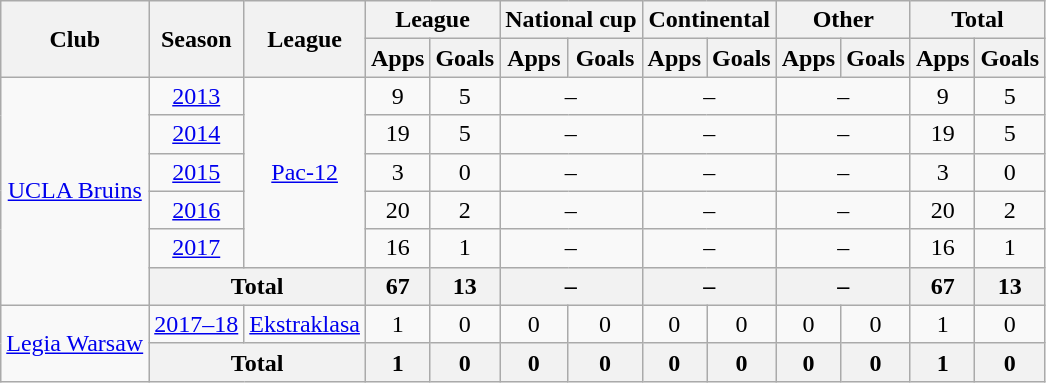<table class="wikitable" style="text-align: center;">
<tr>
<th rowspan="2">Club</th>
<th rowspan="2">Season</th>
<th rowspan="2">League</th>
<th colspan="2">League</th>
<th colspan="2">National cup</th>
<th colspan="2">Continental</th>
<th colspan="2">Other</th>
<th colspan="2">Total</th>
</tr>
<tr>
<th>Apps</th>
<th>Goals</th>
<th>Apps</th>
<th>Goals</th>
<th>Apps</th>
<th>Goals</th>
<th>Apps</th>
<th>Goals</th>
<th>Apps</th>
<th>Goals</th>
</tr>
<tr>
<td rowspan="6"><a href='#'>UCLA Bruins</a></td>
<td><a href='#'>2013</a></td>
<td rowspan="5"><a href='#'>Pac-12</a></td>
<td>9</td>
<td>5</td>
<td colspan="2">–</td>
<td colspan="2">–</td>
<td colspan="2">–</td>
<td>9</td>
<td>5</td>
</tr>
<tr>
<td><a href='#'>2014</a></td>
<td>19</td>
<td>5</td>
<td colspan="2">–</td>
<td colspan="2">–</td>
<td colspan="2">–</td>
<td>19</td>
<td>5</td>
</tr>
<tr>
<td><a href='#'>2015</a></td>
<td>3</td>
<td>0</td>
<td colspan="2">–</td>
<td colspan="2">–</td>
<td colspan="2">–</td>
<td>3</td>
<td>0</td>
</tr>
<tr>
<td><a href='#'>2016</a></td>
<td>20</td>
<td>2</td>
<td colspan="2">–</td>
<td colspan="2">–</td>
<td colspan="2">–</td>
<td>20</td>
<td>2</td>
</tr>
<tr>
<td><a href='#'>2017</a></td>
<td>16</td>
<td>1</td>
<td colspan="2">–</td>
<td colspan="2">–</td>
<td colspan="2">–</td>
<td>16</td>
<td>1</td>
</tr>
<tr>
<th colspan="2">Total</th>
<th>67</th>
<th>13</th>
<th colspan="2">–</th>
<th colspan="2">–</th>
<th colspan="2">–</th>
<th>67</th>
<th>13</th>
</tr>
<tr>
<td rowspan="2"><a href='#'>Legia Warsaw</a></td>
<td><a href='#'>2017–18</a></td>
<td rowspan="1"><a href='#'>Ekstraklasa</a></td>
<td>1</td>
<td>0</td>
<td>0</td>
<td>0</td>
<td>0</td>
<td>0</td>
<td>0</td>
<td>0</td>
<td>1</td>
<td>0</td>
</tr>
<tr>
<th colspan="2">Total</th>
<th>1</th>
<th>0</th>
<th>0</th>
<th>0</th>
<th>0</th>
<th>0</th>
<th>0</th>
<th>0</th>
<th>1</th>
<th>0</th>
</tr>
</table>
